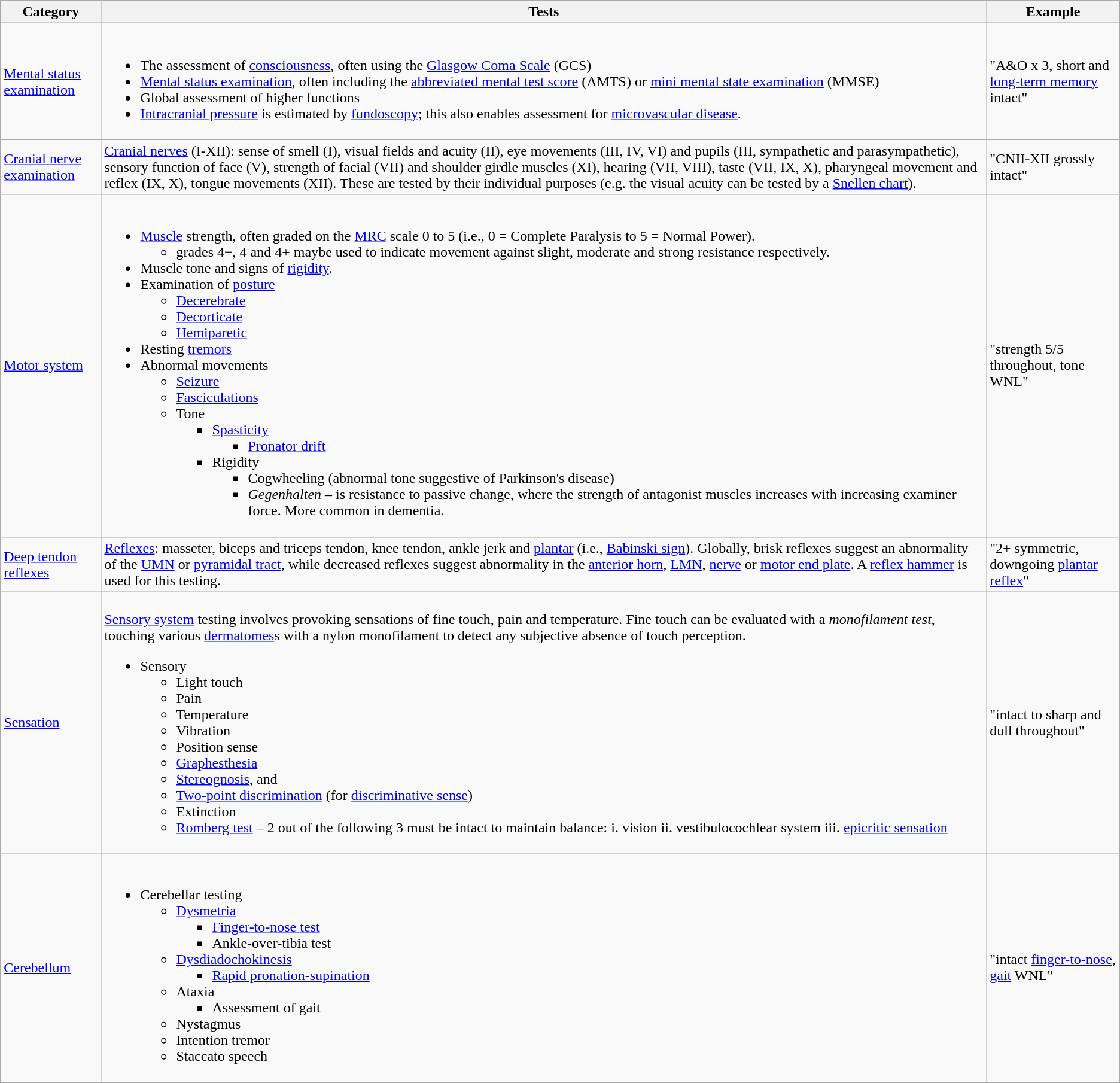<table class="wikitable">
<tr>
<th>Category</th>
<th>Tests</th>
<th>Example</th>
</tr>
<tr>
<td><a href='#'>Mental status examination</a></td>
<td><br><ul><li>The assessment of <a href='#'>consciousness</a>, often using the <a href='#'>Glasgow Coma Scale</a> (GCS)</li><li><a href='#'>Mental status examination</a>, often including the <a href='#'>abbreviated mental test score</a> (AMTS) or <a href='#'>mini mental state examination</a> (MMSE)</li><li>Global assessment of higher functions</li><li><a href='#'>Intracranial pressure</a> is estimated  by <a href='#'>fundoscopy</a>; this also enables assessment for <a href='#'>microvascular disease</a>.</li></ul></td>
<td>"A&O x 3, short and <a href='#'>long-term memory</a> intact"</td>
</tr>
<tr>
<td><a href='#'>Cranial nerve examination</a></td>
<td><a href='#'>Cranial nerves</a> (I-XII): sense of smell (I), visual fields and acuity (II), eye movements (III, IV, VI) and pupils (III, sympathetic and parasympathetic), sensory function of face (V), strength of facial (VII) and shoulder girdle muscles (XI), hearing (VII, VIII), taste (VII, IX, X), pharyngeal movement and reflex (IX, X), tongue movements (XII). These are tested by their individual purposes (e.g. the visual acuity can be tested by a <a href='#'>Snellen chart</a>).</td>
<td>"CNII-XII grossly intact"</td>
</tr>
<tr>
<td><a href='#'>Motor system</a></td>
<td><br><ul><li><a href='#'>Muscle</a> strength, often graded on the <a href='#'>MRC</a> scale 0 to 5 (i.e., 0 = Complete Paralysis to 5 = Normal Power).<ul><li>grades 4−, 4 and 4+ maybe used to indicate movement against slight, moderate and strong resistance respectively.</li></ul></li><li>Muscle tone and signs of <a href='#'>rigidity</a>.</li><li>Examination of <a href='#'>posture</a><ul><li><a href='#'>Decerebrate</a></li><li><a href='#'>Decorticate</a></li><li><a href='#'>Hemiparetic</a></li></ul></li><li>Resting <a href='#'>tremors</a></li><li>Abnormal movements<ul><li><a href='#'>Seizure</a></li><li><a href='#'>Fasciculations</a></li><li>Tone<ul><li><a href='#'>Spasticity</a><ul><li><a href='#'>Pronator drift</a></li></ul></li><li>Rigidity<ul><li>Cogwheeling (abnormal tone suggestive of Parkinson's disease)</li><li><em>Gegenhalten</em> – is resistance to passive change, where the strength of antagonist muscles increases with increasing examiner force. More common in dementia.</li></ul></li></ul></li></ul></li></ul></td>
<td>"strength 5/5 throughout, tone WNL"</td>
</tr>
<tr>
<td><a href='#'>Deep tendon reflexes</a></td>
<td><a href='#'>Reflexes</a>: masseter, biceps and triceps tendon, knee tendon, ankle jerk and <a href='#'>plantar</a> (i.e., <a href='#'>Babinski sign</a>). Globally, brisk reflexes suggest an abnormality of the <a href='#'>UMN</a> or <a href='#'>pyramidal tract</a>, while decreased reflexes suggest abnormality in the <a href='#'>anterior horn</a>, <a href='#'>LMN</a>, <a href='#'>nerve</a> or <a href='#'>motor end plate</a>. A <a href='#'>reflex hammer</a> is used for this testing.</td>
<td>"2+ symmetric, downgoing <a href='#'>plantar reflex</a>"</td>
</tr>
<tr>
<td><a href='#'>Sensation</a></td>
<td><br><a href='#'>Sensory system</a> testing involves provoking sensations of fine touch, pain and temperature. Fine touch can be evaluated with a <em>monofilament test</em>, touching various <a href='#'>dermatomes</a>s with a nylon monofilament to detect any subjective absence of touch perception.<ul><li>Sensory<ul><li>Light touch</li><li>Pain</li><li>Temperature</li><li>Vibration</li><li>Position sense</li><li><a href='#'>Graphesthesia</a></li><li><a href='#'>Stereognosis</a>, and</li><li><a href='#'>Two-point discrimination</a> (for <a href='#'>discriminative sense</a>)</li><li>Extinction</li><li><a href='#'>Romberg test</a> – 2 out of the following 3 must be intact to maintain balance: i. vision  ii. vestibulocochlear system  iii. <a href='#'>epicritic sensation</a></li></ul></li></ul></td>
<td>"intact to sharp and dull throughout"</td>
</tr>
<tr>
<td><a href='#'>Cerebellum</a></td>
<td><br><ul><li>Cerebellar testing<ul><li><a href='#'>Dysmetria</a><ul><li><a href='#'>Finger-to-nose test</a></li><li>Ankle-over-tibia test</li></ul></li><li><a href='#'>Dysdiadochokinesis</a><ul><li><a href='#'>Rapid pronation-supination</a></li></ul></li><li>Ataxia<ul><li>Assessment of gait</li></ul></li><li>Nystagmus</li><li>Intention tremor</li><li>Staccato speech</li></ul></li></ul></td>
<td>"intact <a href='#'>finger-to-nose</a>, <a href='#'>gait</a> WNL"</td>
</tr>
</table>
